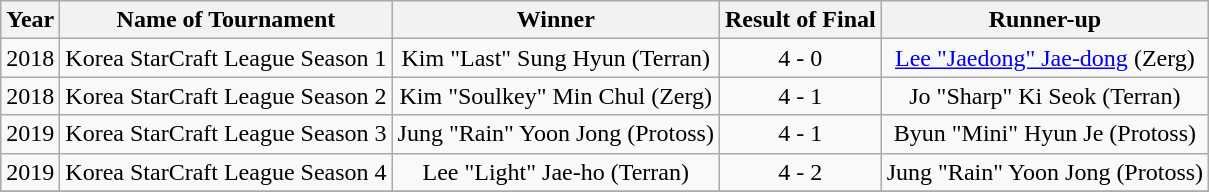<table class="wikitable" style="text-align:center">
<tr>
<th>Year</th>
<th>Name of Tournament</th>
<th>Winner</th>
<th>Result of Final</th>
<th>Runner-up</th>
</tr>
<tr>
<td>2018</td>
<td>Korea StarCraft League Season 1</td>
<td>Kim "Last" Sung Hyun (Terran)</td>
<td>4 - 0</td>
<td><a href='#'>Lee "Jaedong" Jae-dong</a> (Zerg)</td>
</tr>
<tr>
<td>2018</td>
<td>Korea StarCraft League Season 2</td>
<td>Kim "Soulkey" Min Chul (Zerg)</td>
<td>4 - 1</td>
<td>Jo "Sharp" Ki Seok (Terran)</td>
</tr>
<tr>
<td>2019</td>
<td>Korea StarCraft League Season 3</td>
<td>Jung "Rain" Yoon Jong (Protoss)</td>
<td>4 - 1</td>
<td>Byun "Mini" Hyun Je (Protoss)</td>
</tr>
<tr>
<td>2019</td>
<td>Korea StarCraft League Season 4</td>
<td>Lee "Light" Jae-ho (Terran)</td>
<td>4 - 2</td>
<td>Jung "Rain" Yoon Jong (Protoss)</td>
</tr>
<tr>
</tr>
</table>
